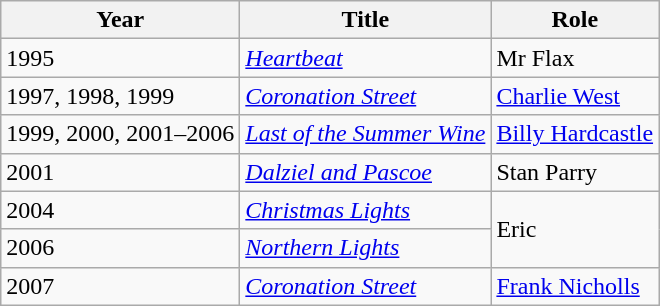<table class="wikitable">
<tr>
<th>Year</th>
<th>Title</th>
<th>Role</th>
</tr>
<tr>
<td>1995</td>
<td><em><a href='#'>Heartbeat</a></em></td>
<td>Mr Flax</td>
</tr>
<tr>
<td>1997, 1998, 1999</td>
<td><em><a href='#'>Coronation Street</a></em></td>
<td><a href='#'>Charlie West</a></td>
</tr>
<tr>
<td>1999, 2000, 2001–2006</td>
<td><em><a href='#'>Last of the Summer Wine</a></em></td>
<td><a href='#'>Billy Hardcastle</a></td>
</tr>
<tr>
<td>2001</td>
<td><em><a href='#'>Dalziel and Pascoe</a></em></td>
<td>Stan Parry</td>
</tr>
<tr>
<td>2004</td>
<td><em><a href='#'>Christmas Lights</a></em></td>
<td rowspan=2>Eric</td>
</tr>
<tr>
<td>2006</td>
<td><em><a href='#'>Northern Lights</a></em></td>
</tr>
<tr>
<td>2007</td>
<td><em><a href='#'>Coronation Street</a></em></td>
<td><a href='#'>Frank Nicholls</a></td>
</tr>
</table>
